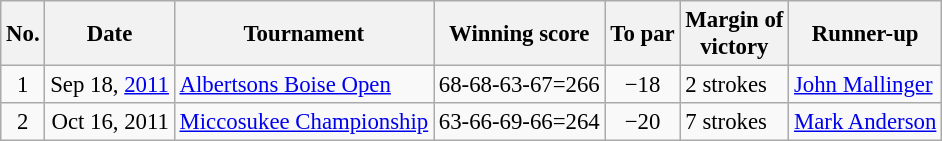<table class="wikitable" style="font-size:95%;">
<tr>
<th>No.</th>
<th>Date</th>
<th>Tournament</th>
<th>Winning score</th>
<th>To par</th>
<th>Margin of<br>victory</th>
<th>Runner-up</th>
</tr>
<tr>
<td align=center>1</td>
<td align=right>Sep 18, <a href='#'>2011</a></td>
<td><a href='#'>Albertsons Boise Open</a></td>
<td align=right>68-68-63-67=266</td>
<td align=center>−18</td>
<td>2 strokes</td>
<td> <a href='#'>John Mallinger</a></td>
</tr>
<tr>
<td align=center>2</td>
<td align=right>Oct 16, 2011</td>
<td><a href='#'>Miccosukee Championship</a></td>
<td align=right>63-66-69-66=264</td>
<td align=center>−20</td>
<td>7 strokes</td>
<td> <a href='#'>Mark Anderson</a></td>
</tr>
</table>
